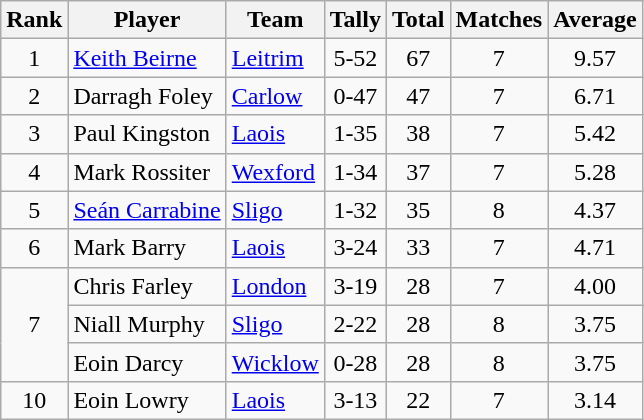<table class="wikitable">
<tr>
<th>Rank</th>
<th>Player</th>
<th>Team</th>
<th>Tally</th>
<th>Total</th>
<th>Matches</th>
<th>Average</th>
</tr>
<tr>
<td rowspan=1 align=center>1</td>
<td><a href='#'>Keith Beirne</a></td>
<td><a href='#'>Leitrim</a></td>
<td align=center>5-52</td>
<td align=center>67</td>
<td align=center>7</td>
<td align=center>9.57</td>
</tr>
<tr>
<td rowspan=1 align=center>2</td>
<td>Darragh Foley</td>
<td><a href='#'>Carlow</a></td>
<td align=center>0-47</td>
<td align=center>47</td>
<td align=center>7</td>
<td align=center>6.71</td>
</tr>
<tr>
<td rowspan=1 align=center>3</td>
<td>Paul Kingston</td>
<td><a href='#'>Laois</a></td>
<td align=center>1-35</td>
<td align=center>38</td>
<td align=center>7</td>
<td align=center>5.42</td>
</tr>
<tr>
<td rowspan=1 align=center>4</td>
<td>Mark Rossiter</td>
<td><a href='#'>Wexford</a></td>
<td align=center>1-34</td>
<td align=center>37</td>
<td align=center>7</td>
<td align=center>5.28</td>
</tr>
<tr>
<td rowspan=1 align=center>5</td>
<td><a href='#'>Seán Carrabine</a></td>
<td><a href='#'>Sligo</a></td>
<td align=center>1-32</td>
<td align=center>35</td>
<td align=center>8</td>
<td align=center>4.37</td>
</tr>
<tr>
<td rowspan=1 align=center>6</td>
<td>Mark Barry</td>
<td><a href='#'>Laois</a></td>
<td align=center>3-24</td>
<td align=center>33</td>
<td align=center>7</td>
<td align=center>4.71</td>
</tr>
<tr>
<td rowspan=3 align=center>7</td>
<td>Chris Farley</td>
<td><a href='#'>London</a></td>
<td align=center>3-19</td>
<td align=center>28</td>
<td align=center>7</td>
<td align=center>4.00</td>
</tr>
<tr>
<td>Niall Murphy</td>
<td><a href='#'>Sligo</a></td>
<td align=center>2-22</td>
<td align=center>28</td>
<td align=center>8</td>
<td align=center>3.75</td>
</tr>
<tr>
<td>Eoin Darcy</td>
<td><a href='#'>Wicklow</a></td>
<td align=center>0-28</td>
<td align=center>28</td>
<td align=center>8</td>
<td align=center>3.75</td>
</tr>
<tr>
<td rowspan=1 align=center>10</td>
<td>Eoin Lowry</td>
<td><a href='#'>Laois</a></td>
<td align=center>3-13</td>
<td align=center>22</td>
<td align=center>7</td>
<td align=center>3.14</td>
</tr>
</table>
